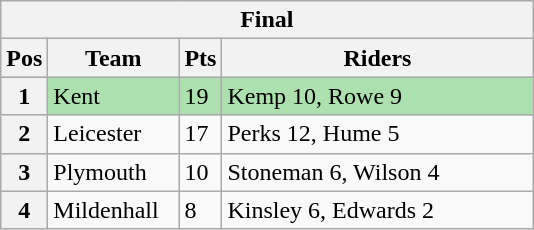<table class="wikitable">
<tr>
<th colspan="4">Final</th>
</tr>
<tr>
<th width=20>Pos</th>
<th width=80>Team</th>
<th width=20>Pts</th>
<th width=200>Riders</th>
</tr>
<tr style="background:#ACE1AF;">
<th>1</th>
<td>Kent</td>
<td>19</td>
<td>Kemp 10, Rowe 9</td>
</tr>
<tr>
<th>2</th>
<td>Leicester</td>
<td>17</td>
<td>Perks 12, Hume 5</td>
</tr>
<tr>
<th>3</th>
<td>Plymouth</td>
<td>10</td>
<td>Stoneman 6, Wilson 4</td>
</tr>
<tr>
<th>4</th>
<td>Mildenhall</td>
<td>8</td>
<td>Kinsley 6, Edwards 2</td>
</tr>
</table>
